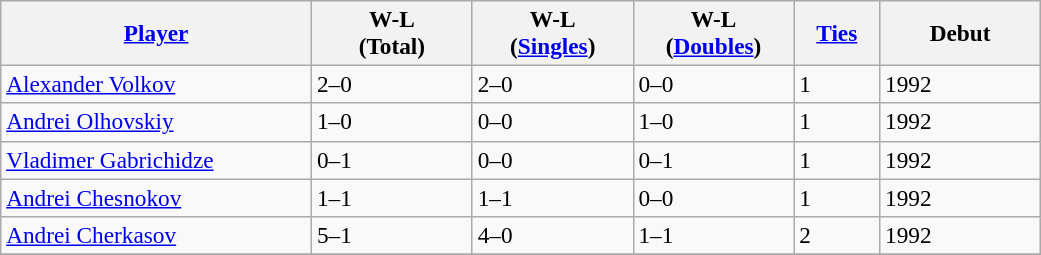<table class="wikitable sortable" style=font-size:97%>
<tr>
<th width=200><a href='#'>Player</a></th>
<th width=100>W-L<br>(Total)</th>
<th width=100>W-L<br>(<a href='#'>Singles</a>)</th>
<th width=100>W-L<br>(<a href='#'>Doubles</a>)</th>
<th width=50><a href='#'>Ties</a></th>
<th width=100>Debut</th>
</tr>
<tr>
<td><a href='#'>Alexander Volkov</a></td>
<td>2–0</td>
<td>2–0</td>
<td>0–0</td>
<td>1</td>
<td>1992</td>
</tr>
<tr>
<td><a href='#'>Andrei Olhovskiy</a></td>
<td>1–0</td>
<td>0–0</td>
<td>1–0</td>
<td>1</td>
<td>1992</td>
</tr>
<tr>
<td><a href='#'>Vladimer Gabrichidze</a></td>
<td>0–1</td>
<td>0–0</td>
<td>0–1</td>
<td>1</td>
<td>1992</td>
</tr>
<tr>
<td><a href='#'>Andrei Chesnokov</a></td>
<td>1–1</td>
<td>1–1</td>
<td>0–0</td>
<td>1</td>
<td>1992</td>
</tr>
<tr>
<td><a href='#'>Andrei Cherkasov</a></td>
<td>5–1</td>
<td>4–0</td>
<td>1–1</td>
<td>2</td>
<td>1992</td>
</tr>
<tr>
</tr>
</table>
